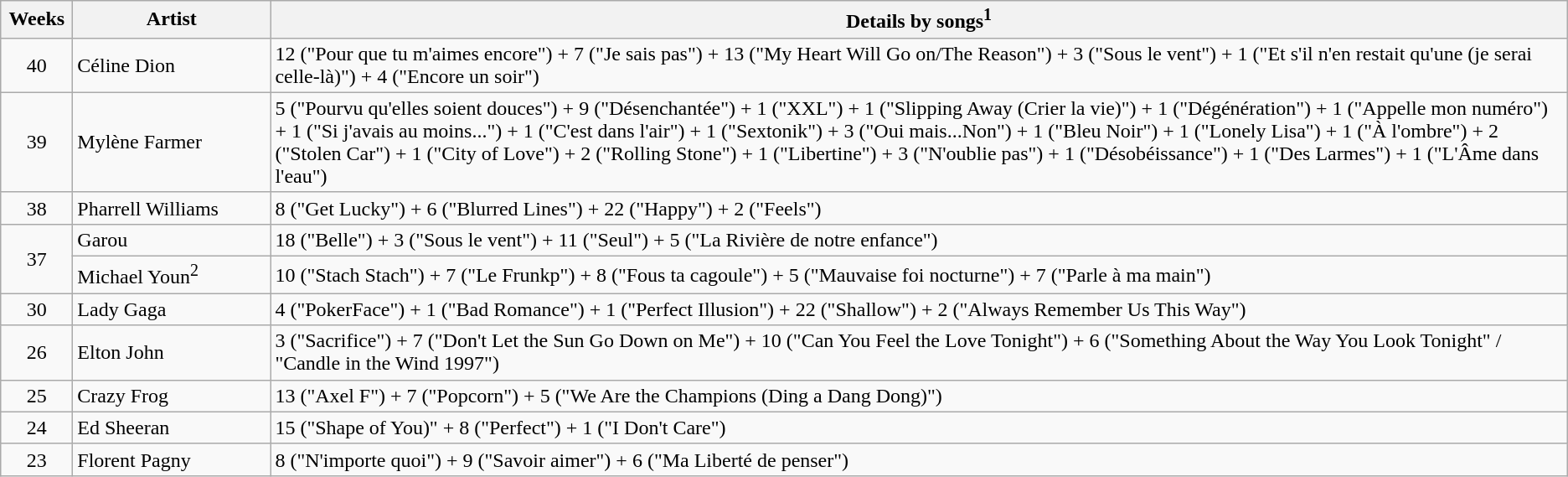<table class="wikitable sortable">
<tr>
<th width="50">Weeks</th>
<th style="width:150px;">Artist</th>
<th>Details by songs<sup>1</sup></th>
</tr>
<tr>
<td style="text-align:center;">40</td>
<td>Céline Dion</td>
<td>12 ("Pour que tu m'aimes encore") + 7 ("Je sais pas") + 13 ("My Heart Will Go on/The Reason") + 3 ("Sous le vent") + 1 ("Et s'il n'en restait qu'une (je serai celle-là)") + 4 ("Encore un soir")</td>
</tr>
<tr>
<td style="text-align:center;">39</td>
<td>Mylène Farmer</td>
<td>5 ("Pourvu qu'elles soient douces") + 9 ("Désenchantée") + 1 ("XXL") + 1 ("Slipping Away (Crier la vie)") + 1 ("Dégénération") + 1 ("Appelle mon numéro") + 1 ("Si j'avais au moins...") + 1 ("C'est dans l'air") + 1 ("Sextonik") + 3 ("Oui mais...Non") + 1 ("Bleu Noir") + 1 ("Lonely Lisa") + 1 ("À l'ombre") + 2 ("Stolen Car") + 1 ("City of Love") + 2 ("Rolling Stone") + 1 ("Libertine") + 3 ("N'oublie pas") + 1 ("Désobéissance") + 1 ("Des Larmes") + 1 ("L'Âme dans l'eau")</td>
</tr>
<tr>
<td style="text-align:center;">38</td>
<td>Pharrell Williams</td>
<td>8 ("Get Lucky") + 6 ("Blurred Lines") + 22 ("Happy") + 2 ("Feels")</td>
</tr>
<tr>
<td style="text-align:center;" rowspan="2">37</td>
<td>Garou</td>
<td>18 ("Belle") + 3 ("Sous le vent") + 11 ("Seul") + 5 ("La Rivière de notre enfance")</td>
</tr>
<tr>
<td>Michael Youn<sup>2</sup></td>
<td>10 ("Stach Stach") + 7 ("Le Frunkp") + 8 ("Fous ta cagoule") + 5 ("Mauvaise foi nocturne") + 7 ("Parle à ma main")</td>
</tr>
<tr>
<td style="text-align:center;">30</td>
<td>Lady Gaga</td>
<td>4 ("PokerFace") + 1 ("Bad Romance") + 1 ("Perfect Illusion") + 22 ("Shallow") + 2 ("Always Remember Us This Way")</td>
</tr>
<tr>
<td style="text-align:center;">26</td>
<td>Elton John</td>
<td>3 ("Sacrifice") + 7 ("Don't Let the Sun Go Down on Me") + 10 ("Can You Feel the Love Tonight") + 6 ("Something About the Way You Look Tonight" / "Candle in the Wind 1997")</td>
</tr>
<tr>
<td style="text-align:center;">25</td>
<td>Crazy Frog</td>
<td>13 ("Axel F") + 7 ("Popcorn") + 5 ("We Are the Champions (Ding a Dang Dong)")</td>
</tr>
<tr>
<td style="text-align:center;">24</td>
<td>Ed Sheeran</td>
<td>15 ("Shape of You)" + 8 ("Perfect") + 1 ("I Don't Care")</td>
</tr>
<tr>
<td style="text-align:center;">23</td>
<td>Florent Pagny</td>
<td>8 ("N'importe quoi") + 9 ("Savoir aimer") + 6 ("Ma Liberté de penser")</td>
</tr>
</table>
